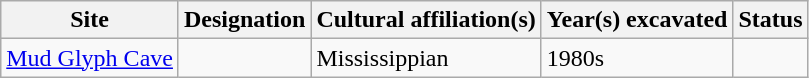<table class="wikitable">
<tr>
<th>Site</th>
<th>Designation</th>
<th>Cultural affiliation(s)</th>
<th>Year(s) excavated</th>
<th>Status</th>
</tr>
<tr>
<td><a href='#'>Mud Glyph Cave</a></td>
<td></td>
<td>Mississippian</td>
<td>1980s</td>
<td></td>
</tr>
</table>
